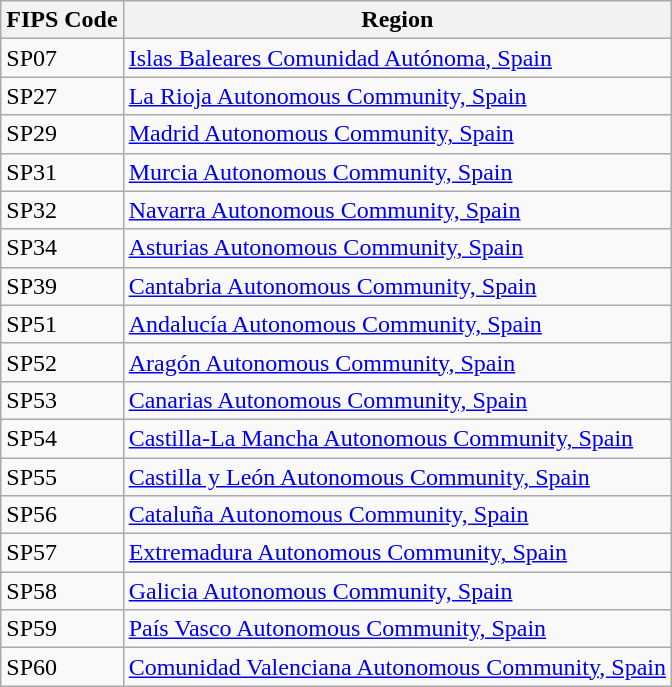<table class="wikitable">
<tr>
<th>FIPS Code</th>
<th>Region</th>
</tr>
<tr>
<td>SP07</td>
<td><a href='#'>Islas Baleares Comunidad Autónoma, Spain</a></td>
</tr>
<tr>
<td>SP27</td>
<td><a href='#'>La Rioja Autonomous Community, Spain</a></td>
</tr>
<tr>
<td>SP29</td>
<td><a href='#'>Madrid Autonomous Community, Spain</a></td>
</tr>
<tr>
<td>SP31</td>
<td><a href='#'>Murcia Autonomous Community, Spain</a></td>
</tr>
<tr>
<td>SP32</td>
<td><a href='#'>Navarra Autonomous Community, Spain</a></td>
</tr>
<tr>
<td>SP34</td>
<td><a href='#'>Asturias Autonomous Community, Spain</a></td>
</tr>
<tr>
<td>SP39</td>
<td><a href='#'>Cantabria Autonomous Community, Spain</a></td>
</tr>
<tr>
<td>SP51</td>
<td><a href='#'>Andalucía Autonomous Community, Spain</a></td>
</tr>
<tr>
<td>SP52</td>
<td><a href='#'>Aragón Autonomous Community, Spain</a></td>
</tr>
<tr>
<td>SP53</td>
<td><a href='#'>Canarias Autonomous Community, Spain</a></td>
</tr>
<tr>
<td>SP54</td>
<td><a href='#'>Castilla-La Mancha Autonomous Community, Spain</a></td>
</tr>
<tr>
<td>SP55</td>
<td><a href='#'>Castilla y León Autonomous Community, Spain</a></td>
</tr>
<tr>
<td>SP56</td>
<td><a href='#'>Cataluña Autonomous Community, Spain</a></td>
</tr>
<tr>
<td>SP57</td>
<td><a href='#'>Extremadura Autonomous Community, Spain</a></td>
</tr>
<tr>
<td>SP58</td>
<td><a href='#'>Galicia Autonomous Community, Spain</a></td>
</tr>
<tr>
<td>SP59</td>
<td><a href='#'>País Vasco Autonomous Community, Spain</a></td>
</tr>
<tr>
<td>SP60</td>
<td><a href='#'>Comunidad Valenciana Autonomous Community, Spain</a></td>
</tr>
</table>
